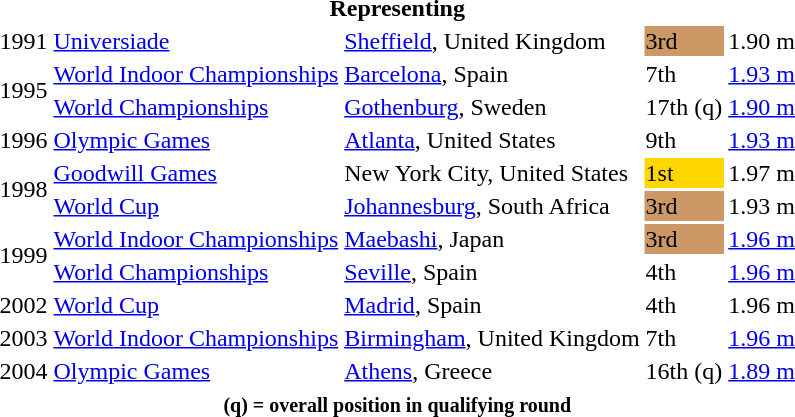<table>
<tr>
<th colspan=6>Representing </th>
</tr>
<tr>
<td>1991</td>
<td><a href='#'>Universiade</a></td>
<td><a href='#'>Sheffield</a>, United Kingdom</td>
<td bgcolor=cc9966>3rd</td>
<td>1.90 m</td>
</tr>
<tr>
<td rowspan=2>1995</td>
<td><a href='#'>World Indoor Championships</a></td>
<td><a href='#'>Barcelona</a>, Spain</td>
<td>7th</td>
<td><a href='#'>1.93 m</a></td>
</tr>
<tr>
<td><a href='#'>World Championships</a></td>
<td><a href='#'>Gothenburg</a>, Sweden</td>
<td>17th (q)</td>
<td><a href='#'>1.90 m</a></td>
</tr>
<tr>
<td>1996</td>
<td><a href='#'>Olympic Games</a></td>
<td><a href='#'>Atlanta</a>, United States</td>
<td>9th</td>
<td><a href='#'>1.93 m</a></td>
</tr>
<tr>
<td rowspan=2>1998</td>
<td><a href='#'>Goodwill Games</a></td>
<td>New York City, United States</td>
<td bgcolor=gold>1st</td>
<td>1.97 m</td>
</tr>
<tr>
<td><a href='#'>World Cup</a></td>
<td><a href='#'>Johannesburg</a>, South Africa</td>
<td bgcolor=cc9966>3rd</td>
<td>1.93 m</td>
</tr>
<tr>
<td rowspan=2>1999</td>
<td><a href='#'>World Indoor Championships</a></td>
<td><a href='#'>Maebashi</a>, Japan</td>
<td bgcolor=cc9966>3rd</td>
<td><a href='#'>1.96 m</a></td>
</tr>
<tr>
<td><a href='#'>World Championships</a></td>
<td><a href='#'>Seville</a>, Spain</td>
<td>4th</td>
<td><a href='#'>1.96 m</a></td>
</tr>
<tr>
<td>2002</td>
<td><a href='#'>World Cup</a></td>
<td><a href='#'>Madrid</a>, Spain</td>
<td>4th</td>
<td>1.96 m</td>
</tr>
<tr>
<td>2003</td>
<td><a href='#'>World Indoor Championships</a></td>
<td><a href='#'>Birmingham</a>, United Kingdom</td>
<td>7th</td>
<td><a href='#'>1.96 m</a></td>
</tr>
<tr>
<td>2004</td>
<td><a href='#'>Olympic Games</a></td>
<td><a href='#'>Athens</a>, Greece</td>
<td>16th (q)</td>
<td><a href='#'>1.89 m</a></td>
</tr>
<tr>
<th colspan=6><strong><small> (q) = overall position in qualifying round</small></strong></th>
</tr>
</table>
